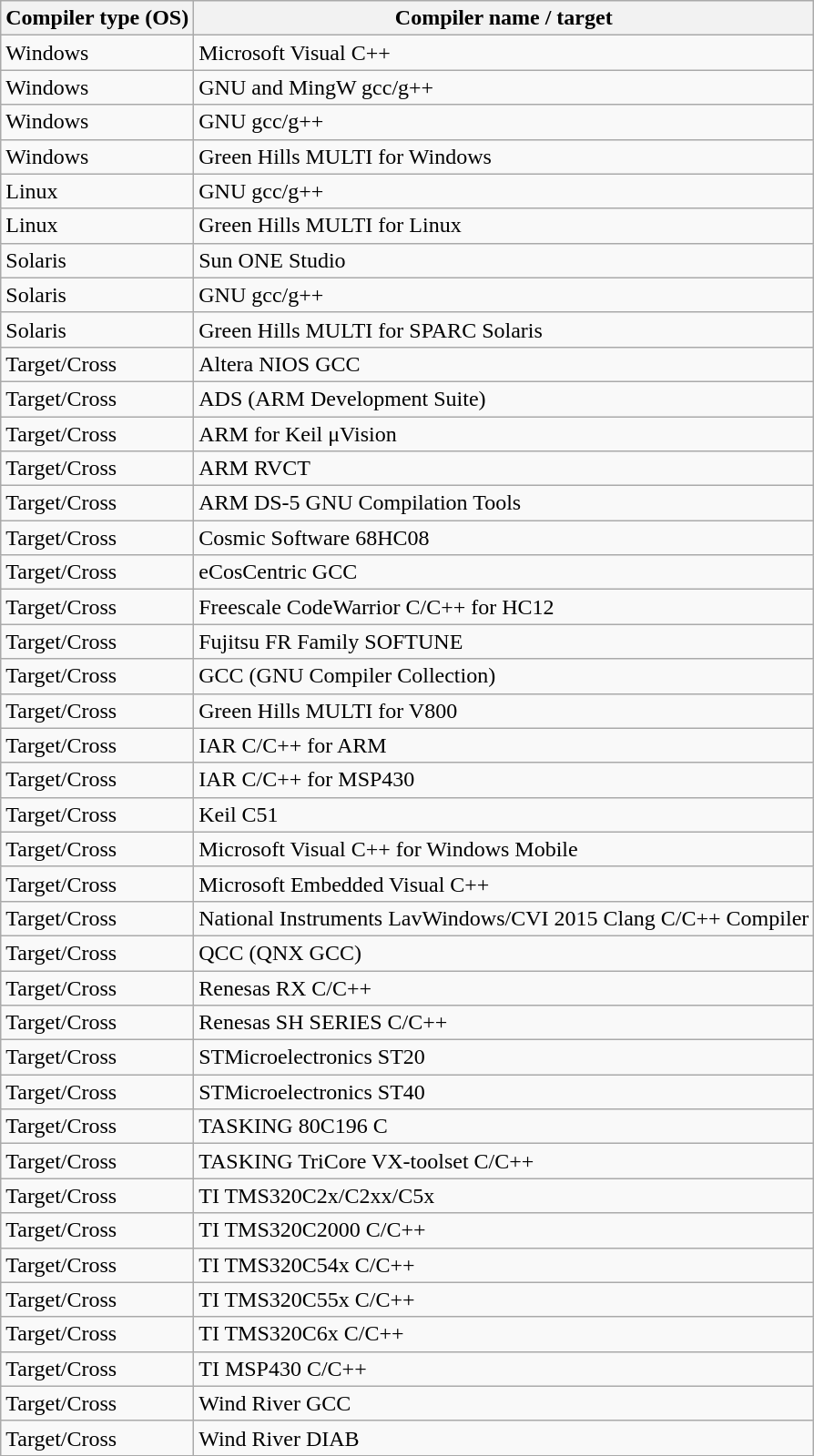<table class="wikitable collapsible">
<tr>
<th>Compiler type (OS)</th>
<th>Compiler name / target</th>
</tr>
<tr>
<td>Windows</td>
<td>Microsoft Visual C++</td>
</tr>
<tr>
<td>Windows</td>
<td>GNU and MingW gcc/g++</td>
</tr>
<tr>
<td>Windows</td>
<td>GNU gcc/g++</td>
</tr>
<tr>
<td>Windows</td>
<td>Green Hills MULTI for Windows</td>
</tr>
<tr>
<td>Linux</td>
<td>GNU gcc/g++</td>
</tr>
<tr>
<td>Linux</td>
<td>Green Hills MULTI for Linux</td>
</tr>
<tr>
<td>Solaris</td>
<td>Sun ONE Studio</td>
</tr>
<tr>
<td>Solaris</td>
<td>GNU gcc/g++</td>
</tr>
<tr>
<td>Solaris</td>
<td>Green Hills MULTI for SPARC Solaris</td>
</tr>
<tr>
<td>Target/Cross</td>
<td>Altera NIOS GCC</td>
</tr>
<tr>
<td>Target/Cross</td>
<td>ADS (ARM Development Suite)</td>
</tr>
<tr>
<td>Target/Cross</td>
<td>ARM for Keil μVision</td>
</tr>
<tr>
<td>Target/Cross</td>
<td>ARM RVCT</td>
</tr>
<tr>
<td>Target/Cross</td>
<td>ARM DS-5 GNU Compilation Tools</td>
</tr>
<tr>
<td>Target/Cross</td>
<td>Cosmic Software 68HC08</td>
</tr>
<tr>
<td>Target/Cross</td>
<td>eCosCentric GCC</td>
</tr>
<tr>
<td>Target/Cross</td>
<td>Freescale CodeWarrior C/C++ for HC12</td>
</tr>
<tr>
<td>Target/Cross</td>
<td>Fujitsu FR Family SOFTUNE</td>
</tr>
<tr>
<td>Target/Cross</td>
<td>GCC (GNU Compiler Collection)</td>
</tr>
<tr>
<td>Target/Cross</td>
<td>Green Hills MULTI for V800</td>
</tr>
<tr>
<td>Target/Cross</td>
<td>IAR C/C++ for ARM</td>
</tr>
<tr>
<td>Target/Cross</td>
<td>IAR C/C++ for MSP430</td>
</tr>
<tr>
<td>Target/Cross</td>
<td>Keil C51</td>
</tr>
<tr>
<td>Target/Cross</td>
<td>Microsoft Visual C++ for Windows Mobile</td>
</tr>
<tr>
<td>Target/Cross</td>
<td>Microsoft Embedded Visual C++</td>
</tr>
<tr>
<td>Target/Cross</td>
<td>National Instruments LavWindows/CVI 2015 Clang C/C++ Compiler</td>
</tr>
<tr>
<td>Target/Cross</td>
<td>QCC (QNX GCC)</td>
</tr>
<tr>
<td>Target/Cross</td>
<td>Renesas RX C/C++</td>
</tr>
<tr>
<td>Target/Cross</td>
<td>Renesas SH SERIES C/C++</td>
</tr>
<tr>
<td>Target/Cross</td>
<td>STMicroelectronics ST20</td>
</tr>
<tr>
<td>Target/Cross</td>
<td>STMicroelectronics ST40</td>
</tr>
<tr>
<td>Target/Cross</td>
<td>TASKING 80C196 C</td>
</tr>
<tr>
<td>Target/Cross</td>
<td>TASKING TriCore VX-toolset C/C++</td>
</tr>
<tr>
<td>Target/Cross</td>
<td>TI TMS320C2x/C2xx/C5x</td>
</tr>
<tr>
<td>Target/Cross</td>
<td>TI TMS320C2000 C/C++</td>
</tr>
<tr>
<td>Target/Cross</td>
<td>TI TMS320C54x C/C++</td>
</tr>
<tr>
<td>Target/Cross</td>
<td>TI TMS320C55x C/C++</td>
</tr>
<tr>
<td>Target/Cross</td>
<td>TI TMS320C6x C/C++</td>
</tr>
<tr>
<td>Target/Cross</td>
<td>TI MSP430 C/C++</td>
</tr>
<tr>
<td>Target/Cross</td>
<td>Wind River GCC</td>
</tr>
<tr>
<td>Target/Cross</td>
<td>Wind River DIAB</td>
</tr>
</table>
